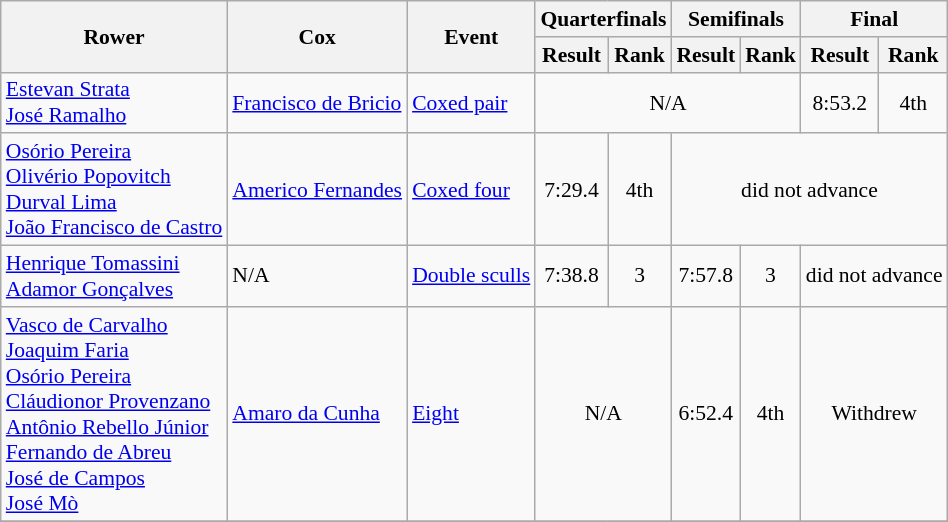<table class=wikitable style="font-size:90%">
<tr>
<th rowspan=2>Rower</th>
<th rowspan=2>Cox</th>
<th rowspan=2>Event</th>
<th colspan=2>Quarterfinals</th>
<th colspan=2>Semifinals</th>
<th colspan=2>Final</th>
</tr>
<tr>
<th>Result</th>
<th>Rank</th>
<th>Result</th>
<th>Rank</th>
<th>Result</th>
<th>Rank</th>
</tr>
<tr>
<td><a href='#'>Estevan Strata</a><br> <a href='#'>José Ramalho</a></td>
<td><a href='#'>Francisco de Bricio</a></td>
<td><a href='#'>Coxed pair</a></td>
<td align=center colspan=4>N/A</td>
<td align=center>8:53.2</td>
<td align=center>4th</td>
</tr>
<tr>
<td><a href='#'>Osório Pereira</a><br> <a href='#'>Olivério Popovitch</a> 	<br> <a href='#'>Durval Lima</a><br> <a href='#'>João Francisco de Castro</a></td>
<td><a href='#'>Americo Fernandes</a></td>
<td><a href='#'>Coxed four</a></td>
<td align=center>7:29.4</td>
<td align=center>4th</td>
<td align=center colspan=4>did not advance</td>
</tr>
<tr>
<td><a href='#'>Henrique Tomassini</a><br><a href='#'>Adamor Gonçalves</a></td>
<td>N/A</td>
<td><a href='#'>Double sculls</a></td>
<td align=center>7:38.8</td>
<td align=center>3</td>
<td align=center>7:57.8</td>
<td align=center>3</td>
<td align=center colspan=2>did not advance</td>
</tr>
<tr>
<td><a href='#'>Vasco de Carvalho</a><br> <a href='#'>Joaquim Faria</a> <br><a href='#'>Osório Pereira</a><br><a href='#'>Cláudionor Provenzano</a><br><a href='#'>Antônio Rebello Júnior</a><br><a href='#'>Fernando de Abreu</a><br><a href='#'>José de Campos</a><br><a href='#'>José Mò</a></td>
<td><a href='#'>Amaro da Cunha</a></td>
<td><a href='#'>Eight</a></td>
<td align=center colspan=2>N/A</td>
<td align=center>6:52.4</td>
<td align=center>4th</td>
<td align=center colspan=2>Withdrew</td>
</tr>
<tr>
</tr>
</table>
